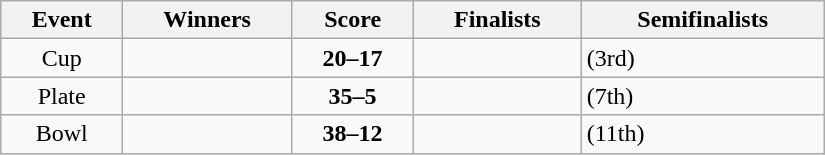<table class="wikitable" width=550 style="text-align: center">
<tr>
<th>Event</th>
<th>Winners</th>
<th>Score</th>
<th>Finalists</th>
<th>Semifinalists</th>
</tr>
<tr>
<td>Cup</td>
<td align=left><strong></strong></td>
<td><strong>20–17</strong></td>
<td align=left></td>
<td align=left> (3rd)<br></td>
</tr>
<tr>
<td>Plate</td>
<td align=left><strong></strong></td>
<td><strong>35–5</strong></td>
<td align=left></td>
<td align=left> (7th)<br> </td>
</tr>
<tr>
<td>Bowl</td>
<td align=left><strong></strong></td>
<td><strong>38–12</strong></td>
<td align=left></td>
<td align=left> (11th)<br></td>
</tr>
</table>
